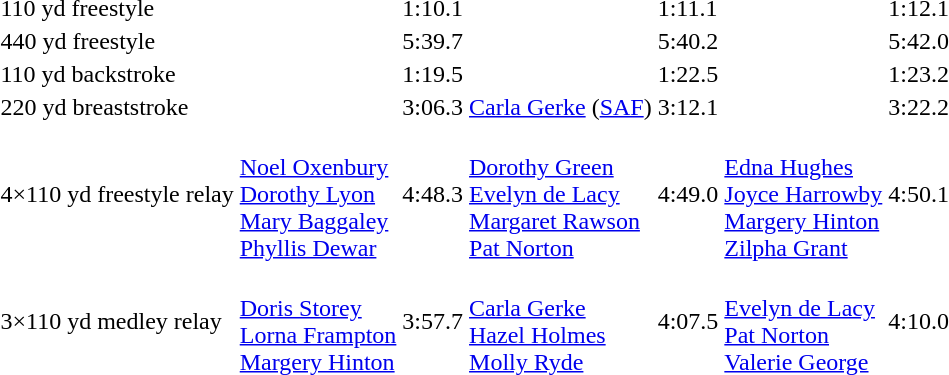<table>
<tr>
<td>110 yd freestyle</td>
<td></td>
<td>1:10.1</td>
<td></td>
<td>1:11.1</td>
<td></td>
<td>1:12.1</td>
</tr>
<tr>
<td>440 yd freestyle</td>
<td></td>
<td>5:39.7</td>
<td></td>
<td>5:40.2</td>
<td></td>
<td>5:42.0</td>
</tr>
<tr>
<td>110 yd backstroke</td>
<td></td>
<td>1:19.5</td>
<td></td>
<td>1:22.5</td>
<td></td>
<td>1:23.2</td>
</tr>
<tr>
<td>220 yd breaststroke</td>
<td></td>
<td>3:06.3</td>
<td> <a href='#'>Carla Gerke</a> (<a href='#'>SAF</a>)</td>
<td>3:12.1</td>
<td></td>
<td>3:22.2</td>
</tr>
<tr>
<td nowrap>4×110 yd freestyle relay</td>
<td><br><a href='#'>Noel Oxenbury</a><br><a href='#'>Dorothy Lyon</a><br><a href='#'>Mary Baggaley</a><br><a href='#'>Phyllis Dewar</a></td>
<td>4:48.3</td>
<td><br><a href='#'>Dorothy Green</a><br><a href='#'>Evelyn de Lacy</a><br><a href='#'>Margaret Rawson</a><br><a href='#'>Pat Norton</a></td>
<td>4:49.0</td>
<td><br><a href='#'>Edna Hughes</a><br><a href='#'>Joyce Harrowby</a><br><a href='#'>Margery Hinton</a><br><a href='#'>Zilpha Grant</a></td>
<td>4:50.1</td>
</tr>
<tr>
<td>3×110 yd medley relay</td>
<td><br><a href='#'>Doris Storey</a><br><a href='#'>Lorna Frampton</a><br><a href='#'>Margery Hinton</a></td>
<td>3:57.7</td>
<td><br><a href='#'>Carla Gerke</a><br><a href='#'>Hazel Holmes</a><br><a href='#'>Molly Ryde</a></td>
<td>4:07.5</td>
<td><br><a href='#'>Evelyn de Lacy</a><br><a href='#'>Pat Norton</a><br><a href='#'>Valerie George</a></td>
<td>4:10.0</td>
</tr>
</table>
